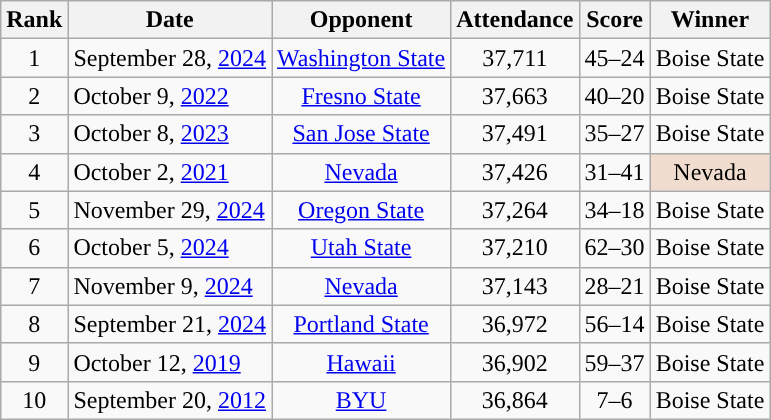<table class="sortable wikitable" style="text-align:center">
<tr>
<th>Rank</th>
<th>Date</th>
<th>Opponent</th>
<th>Attendance</th>
<th>Score</th>
<th>Winner</th>
</tr>
<tr>
<td>1</td>
<td align=left>September 28, <a href='#'>2024</a></td>
<td><a href='#'>Washington State</a></td>
<td>37,711</td>
<td>45–24</td>
<td>Boise State</td>
</tr>
<tr>
<td>2</td>
<td align=left>October 9, <a href='#'>2022</a></td>
<td><a href='#'>Fresno State</a></td>
<td>37,663</td>
<td>40–20</td>
<td>Boise State</td>
</tr>
<tr>
<td>3</td>
<td align=left>October 8, <a href='#'>2023</a></td>
<td><a href='#'>San Jose State</a></td>
<td>37,491</td>
<td>35–27</td>
<td>Boise State</td>
</tr>
<tr>
<td>4</td>
<td align=left>October 2, <a href='#'>2021</a></td>
<td><a href='#'>Nevada</a></td>
<td>37,426</td>
<td>31–41</td>
<td bgcolor="#F1DDCF">Nevada</td>
</tr>
<tr>
<td>5</td>
<td align=left>November 29, <a href='#'>2024</a></td>
<td><a href='#'>Oregon State</a></td>
<td>37,264</td>
<td>34–18</td>
<td>Boise State</td>
</tr>
<tr>
<td>6</td>
<td align=left>October 5, <a href='#'>2024</a></td>
<td><a href='#'>Utah State</a></td>
<td>37,210</td>
<td>62–30</td>
<td>Boise State</td>
</tr>
<tr>
<td>7</td>
<td align="left">November 9, <a href='#'>2024</a></td>
<td><a href='#'>Nevada</a></td>
<td>37,143</td>
<td>28–21</td>
<td>Boise State</td>
</tr>
<tr>
<td>8</td>
<td align="left">September 21, <a href='#'>2024</a></td>
<td><a href='#'>Portland State</a></td>
<td>36,972</td>
<td>56–14</td>
<td>Boise State</td>
</tr>
<tr>
<td>9</td>
<td align="left">October 12, <a href='#'>2019</a></td>
<td><a href='#'>Hawaii</a></td>
<td>36,902</td>
<td>59–37</td>
<td>Boise State</td>
</tr>
<tr>
<td>10</td>
<td align="left">September 20, <a href='#'>2012</a></td>
<td><a href='#'>BYU</a></td>
<td>36,864</td>
<td>7–6</td>
<td>Boise State</td>
</tr>
</table>
